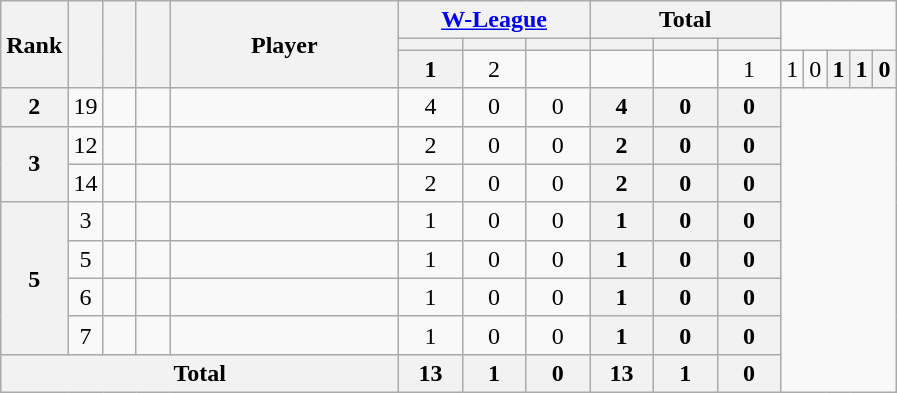<table class="wikitable sortable" style="text-align:center;">
<tr>
<th rowspan="3" width="15">Rank</th>
<th rowspan="3" width="15"></th>
<th rowspan="3" width="15"></th>
<th rowspan="3" width="15"></th>
<th rowspan="3" width="145">Player</th>
<th colspan="3" width="120"><a href='#'>W-League</a></th>
<th colspan="3" width="120">Total</th>
</tr>
<tr>
<th style="width:30px"></th>
<th style="width:30px"></th>
<th style="width:30px"></th>
<th style="width:30px"></th>
<th style="width:30px"></th>
<th style="width:30px"></th>
</tr>
<tr>
<th>1</th>
<td>2</td>
<td></td>
<td></td>
<td align="left"><br></td>
<td>1</td>
<td>1</td>
<td>0<br></td>
<th>1</th>
<th>1</th>
<th>0</th>
</tr>
<tr>
<th>2</th>
<td>19</td>
<td></td>
<td></td>
<td align="left"><br></td>
<td>4</td>
<td>0</td>
<td>0<br></td>
<th>4</th>
<th>0</th>
<th>0</th>
</tr>
<tr>
<th rowspan="2">3</th>
<td>12</td>
<td></td>
<td></td>
<td align="left"><br></td>
<td>2</td>
<td>0</td>
<td>0<br></td>
<th>2</th>
<th>0</th>
<th>0</th>
</tr>
<tr>
<td>14</td>
<td></td>
<td></td>
<td align="left"><br></td>
<td>2</td>
<td>0</td>
<td>0<br></td>
<th>2</th>
<th>0</th>
<th>0</th>
</tr>
<tr>
<th rowspan="4">5</th>
<td>3</td>
<td></td>
<td></td>
<td align="left"><br></td>
<td>1</td>
<td>0</td>
<td>0<br></td>
<th>1</th>
<th>0</th>
<th>0</th>
</tr>
<tr>
<td>5</td>
<td></td>
<td></td>
<td align="left"><br></td>
<td>1</td>
<td>0</td>
<td>0<br></td>
<th>1</th>
<th>0</th>
<th>0</th>
</tr>
<tr>
<td>6</td>
<td></td>
<td></td>
<td align="left"><br></td>
<td>1</td>
<td>0</td>
<td>0<br></td>
<th>1</th>
<th>0</th>
<th>0</th>
</tr>
<tr>
<td>7</td>
<td></td>
<td></td>
<td align="left"><br></td>
<td>1</td>
<td>0</td>
<td>0<br></td>
<th>1</th>
<th>0</th>
<th>0</th>
</tr>
<tr>
<th colspan="5">Total<br></th>
<th>13</th>
<th>1</th>
<th>0<br></th>
<th>13</th>
<th>1</th>
<th>0</th>
</tr>
</table>
